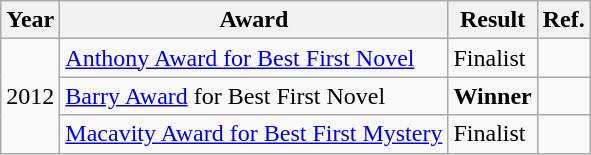<table class="wikitable">
<tr>
<th>Year</th>
<th>Award</th>
<th>Result</th>
<th>Ref.</th>
</tr>
<tr>
<td rowspan="3">2012</td>
<td><a href='#'>Anthony Award for Best First Novel</a></td>
<td>Finalist</td>
<td></td>
</tr>
<tr>
<td><a href='#'>Barry Award</a> for Best First Novel</td>
<td><strong>Winner</strong></td>
<td></td>
</tr>
<tr>
<td><a href='#'>Macavity Award for Best First Mystery</a></td>
<td>Finalist</td>
<td></td>
</tr>
</table>
